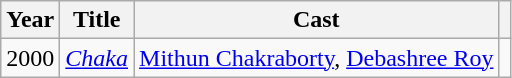<table class = "wikitable sortable">
<tr>
<th>Year</th>
<th>Title</th>
<th>Cast</th>
<th></th>
</tr>
<tr>
<td>2000</td>
<td><em><a href='#'>Chaka</a></em></td>
<td><a href='#'>Mithun Chakraborty</a>, <a href='#'>Debashree Roy</a></td>
<td></td>
</tr>
</table>
